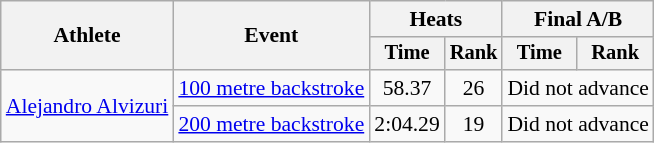<table class="wikitable" style="font-size:90%">
<tr>
<th rowspan="2">Athlete</th>
<th rowspan="2">Event</th>
<th colspan=2>Heats</th>
<th colspan=2>Final A/B</th>
</tr>
<tr style="font-size:95%">
<th>Time</th>
<th>Rank</th>
<th>Time</th>
<th>Rank</th>
</tr>
<tr align=center>
<td align=left rowspan=2><a href='#'>Alejandro Alvizuri</a></td>
<td align=left><a href='#'>100 metre backstroke</a></td>
<td>58.37</td>
<td>26</td>
<td colspan=2>Did not advance</td>
</tr>
<tr align=center>
<td align=left><a href='#'>200 metre backstroke</a></td>
<td>2:04.29</td>
<td>19</td>
<td colspan=2>Did not advance</td>
</tr>
</table>
